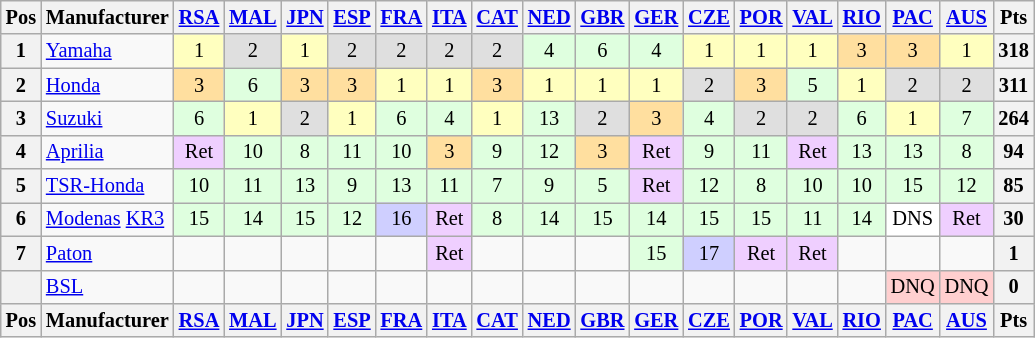<table class="wikitable" style="font-size: 85%; text-align:center">
<tr valign="top">
<th valign="middle">Pos</th>
<th valign="middle">Manufacturer</th>
<th><a href='#'>RSA</a><br></th>
<th><a href='#'>MAL</a><br></th>
<th><a href='#'>JPN</a><br></th>
<th><a href='#'>ESP</a><br></th>
<th><a href='#'>FRA</a><br></th>
<th><a href='#'>ITA</a><br></th>
<th><a href='#'>CAT</a><br></th>
<th><a href='#'>NED</a><br></th>
<th><a href='#'>GBR</a><br></th>
<th><a href='#'>GER</a><br></th>
<th><a href='#'>CZE</a><br></th>
<th><a href='#'>POR</a><br></th>
<th><a href='#'>VAL</a><br></th>
<th><a href='#'>RIO</a><br></th>
<th><a href='#'>PAC</a><br></th>
<th><a href='#'>AUS</a><br></th>
<th valign="middle">Pts</th>
</tr>
<tr>
<th>1</th>
<td align="left"> <a href='#'>Yamaha</a></td>
<td style="background:#ffffbf;">1</td>
<td style="background:#dfdfdf;">2</td>
<td style="background:#ffffbf;">1</td>
<td style="background:#dfdfdf;">2</td>
<td style="background:#dfdfdf;">2</td>
<td style="background:#dfdfdf;">2</td>
<td style="background:#dfdfdf;">2</td>
<td style="background:#dfffdf;">4</td>
<td style="background:#dfffdf;">6</td>
<td style="background:#dfffdf;">4</td>
<td style="background:#ffffbf;">1</td>
<td style="background:#ffffbf;">1</td>
<td style="background:#ffffbf;">1</td>
<td style="background:#ffdf9f;">3</td>
<td style="background:#ffdf9f;">3</td>
<td style="background:#ffffbf;">1</td>
<th>318</th>
</tr>
<tr>
<th>2</th>
<td align="left"> <a href='#'>Honda</a></td>
<td style="background:#ffdf9f;">3</td>
<td style="background:#dfffdf;">6</td>
<td style="background:#ffdf9f;">3</td>
<td style="background:#ffdf9f;">3</td>
<td style="background:#ffffbf;">1</td>
<td style="background:#ffffbf;">1</td>
<td style="background:#ffdf9f;">3</td>
<td style="background:#ffffbf;">1</td>
<td style="background:#ffffbf;">1</td>
<td style="background:#ffffbf;">1</td>
<td style="background:#dfdfdf;">2</td>
<td style="background:#ffdf9f;">3</td>
<td style="background:#dfffdf;">5</td>
<td style="background:#ffffbf;">1</td>
<td style="background:#dfdfdf;">2</td>
<td style="background:#dfdfdf;">2</td>
<th>311</th>
</tr>
<tr>
<th>3</th>
<td align="left"> <a href='#'>Suzuki</a></td>
<td style="background:#dfffdf;">6</td>
<td style="background:#ffffbf;">1</td>
<td style="background:#dfdfdf;">2</td>
<td style="background:#ffffbf;">1</td>
<td style="background:#dfffdf;">6</td>
<td style="background:#dfffdf;">4</td>
<td style="background:#ffffbf;">1</td>
<td style="background:#dfffdf;">13</td>
<td style="background:#dfdfdf;">2</td>
<td style="background:#ffdf9f;">3</td>
<td style="background:#dfffdf;">4</td>
<td style="background:#dfdfdf;">2</td>
<td style="background:#dfdfdf;">2</td>
<td style="background:#dfffdf;">6</td>
<td style="background:#ffffbf;">1</td>
<td style="background:#dfffdf;">7</td>
<th>264</th>
</tr>
<tr>
<th>4</th>
<td align="left"> <a href='#'>Aprilia</a></td>
<td style="background:#efcfff;">Ret</td>
<td style="background:#dfffdf;">10</td>
<td style="background:#dfffdf;">8</td>
<td style="background:#dfffdf;">11</td>
<td style="background:#dfffdf;">10</td>
<td style="background:#ffdf9f;">3</td>
<td style="background:#dfffdf;">9</td>
<td style="background:#dfffdf;">12</td>
<td style="background:#ffdf9f;">3</td>
<td style="background:#efcfff;">Ret</td>
<td style="background:#dfffdf;">9</td>
<td style="background:#dfffdf;">11</td>
<td style="background:#efcfff;">Ret</td>
<td style="background:#dfffdf;">13</td>
<td style="background:#dfffdf;">13</td>
<td style="background:#dfffdf;">8</td>
<th>94</th>
</tr>
<tr>
<th>5</th>
<td align="left"> <a href='#'>TSR-Honda</a></td>
<td style="background:#dfffdf;">10</td>
<td style="background:#dfffdf;">11</td>
<td style="background:#dfffdf;">13</td>
<td style="background:#dfffdf;">9</td>
<td style="background:#dfffdf;">13</td>
<td style="background:#dfffdf;">11</td>
<td style="background:#dfffdf;">7</td>
<td style="background:#dfffdf;">9</td>
<td style="background:#dfffdf;">5</td>
<td style="background:#efcfff;">Ret</td>
<td style="background:#dfffdf;">12</td>
<td style="background:#dfffdf;">8</td>
<td style="background:#dfffdf;">10</td>
<td style="background:#dfffdf;">10</td>
<td style="background:#dfffdf;">15</td>
<td style="background:#dfffdf;">12</td>
<th>85</th>
</tr>
<tr>
<th>6</th>
<td align="left"> <a href='#'>Modenas</a> <a href='#'>KR3</a></td>
<td style="background:#dfffdf;">15</td>
<td style="background:#dfffdf;">14</td>
<td style="background:#dfffdf;">15</td>
<td style="background:#dfffdf;">12</td>
<td style="background:#cfcfff;">16</td>
<td style="background:#efcfff;">Ret</td>
<td style="background:#dfffdf;">8</td>
<td style="background:#dfffdf;">14</td>
<td style="background:#dfffdf;">15</td>
<td style="background:#dfffdf;">14</td>
<td style="background:#dfffdf;">15</td>
<td style="background:#dfffdf;">15</td>
<td style="background:#dfffdf;">11</td>
<td style="background:#dfffdf;">14</td>
<td style="background:#FFFFFF;">DNS</td>
<td style="background:#efcfff;">Ret</td>
<th>30</th>
</tr>
<tr>
<th>7</th>
<td align="left"> <a href='#'>Paton</a></td>
<td></td>
<td></td>
<td></td>
<td></td>
<td></td>
<td style="background:#efcfff;">Ret</td>
<td></td>
<td></td>
<td></td>
<td style="background:#dfffdf;">15</td>
<td style="background:#cfcfff;">17</td>
<td style="background:#efcfff;">Ret</td>
<td style="background:#efcfff;">Ret</td>
<td></td>
<td></td>
<td></td>
<th>1</th>
</tr>
<tr>
<th></th>
<td align="left"> <a href='#'>BSL</a></td>
<td></td>
<td></td>
<td></td>
<td></td>
<td></td>
<td></td>
<td></td>
<td></td>
<td></td>
<td></td>
<td></td>
<td></td>
<td></td>
<td></td>
<td style="background:#ffcfcf;">DNQ</td>
<td style="background:#ffcfcf;">DNQ</td>
<th>0</th>
</tr>
<tr valign="top">
<th valign="middle">Pos</th>
<th valign="middle">Manufacturer</th>
<th><a href='#'>RSA</a><br></th>
<th><a href='#'>MAL</a><br></th>
<th><a href='#'>JPN</a><br></th>
<th><a href='#'>ESP</a><br></th>
<th><a href='#'>FRA</a><br></th>
<th><a href='#'>ITA</a><br></th>
<th><a href='#'>CAT</a><br></th>
<th><a href='#'>NED</a><br></th>
<th><a href='#'>GBR</a><br></th>
<th><a href='#'>GER</a><br></th>
<th><a href='#'>CZE</a><br></th>
<th><a href='#'>POR</a><br></th>
<th><a href='#'>VAL</a><br></th>
<th><a href='#'>RIO</a><br></th>
<th><a href='#'>PAC</a><br></th>
<th><a href='#'>AUS</a><br></th>
<th valign="middle">Pts</th>
</tr>
</table>
